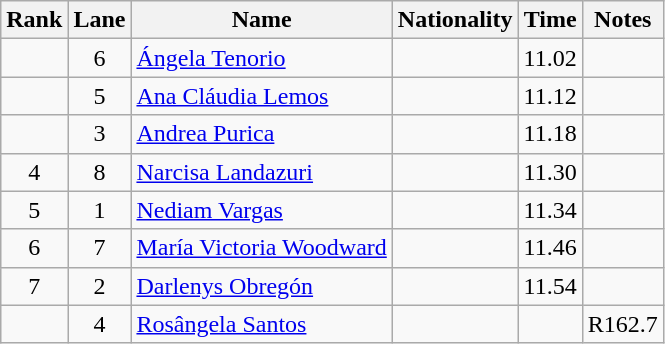<table class="wikitable sortable" style="text-align:center">
<tr>
<th>Rank</th>
<th>Lane</th>
<th>Name</th>
<th>Nationality</th>
<th>Time</th>
<th>Notes</th>
</tr>
<tr>
<td></td>
<td>6</td>
<td align=left><a href='#'>Ángela Tenorio</a></td>
<td align=left></td>
<td>11.02</td>
<td></td>
</tr>
<tr>
<td></td>
<td>5</td>
<td align=left><a href='#'>Ana Cláudia Lemos</a></td>
<td align=left></td>
<td>11.12</td>
<td></td>
</tr>
<tr>
<td></td>
<td>3</td>
<td align=left><a href='#'>Andrea Purica</a></td>
<td align=left></td>
<td>11.18</td>
<td></td>
</tr>
<tr>
<td>4</td>
<td>8</td>
<td align=left><a href='#'>Narcisa Landazuri</a></td>
<td align=left></td>
<td>11.30</td>
<td></td>
</tr>
<tr>
<td>5</td>
<td>1</td>
<td align=left><a href='#'>Nediam Vargas</a></td>
<td align=left></td>
<td>11.34</td>
<td></td>
</tr>
<tr>
<td>6</td>
<td>7</td>
<td align=left><a href='#'>María Victoria Woodward</a></td>
<td align=left></td>
<td>11.46</td>
<td></td>
</tr>
<tr>
<td>7</td>
<td>2</td>
<td align=left><a href='#'>Darlenys Obregón</a></td>
<td align=left></td>
<td>11.54</td>
<td></td>
</tr>
<tr>
<td></td>
<td>4</td>
<td align=left><a href='#'>Rosângela Santos</a></td>
<td align=left></td>
<td></td>
<td>R162.7</td>
</tr>
</table>
